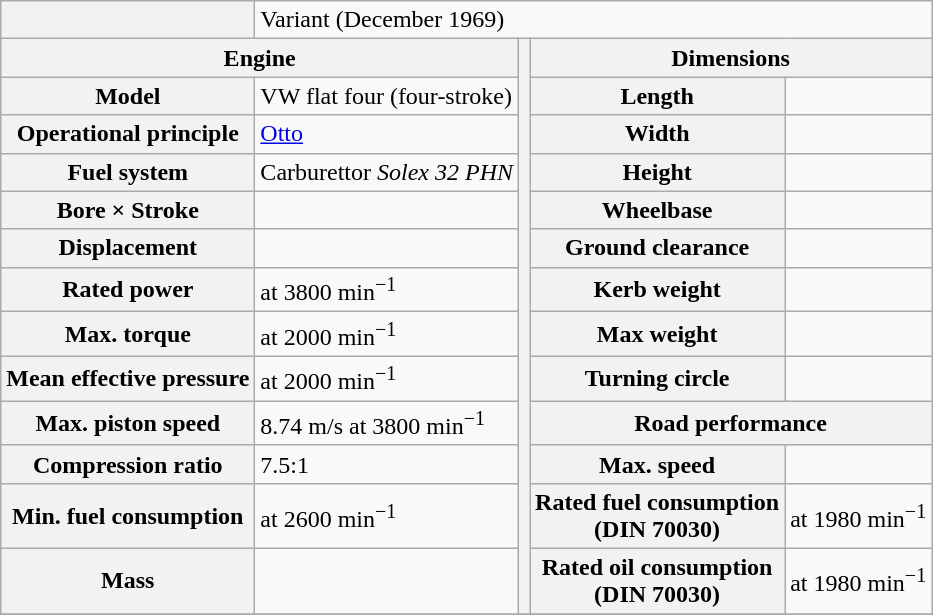<table class="wikitable">
<tr>
<th></th>
<td colspan="5">Variant (December 1969)</td>
</tr>
<tr>
<th colspan="2">Engine</th>
<th rowspan="13"></th>
<th colspan="2">Dimensions</th>
</tr>
<tr>
<th>Model</th>
<td>VW flat four (four-stroke)</td>
<th>Length</th>
<td></td>
</tr>
<tr>
<th>Operational principle</th>
<td><a href='#'>Otto</a></td>
<th>Width</th>
<td></td>
</tr>
<tr>
<th>Fuel system</th>
<td>Carburettor <em>Solex 32 PHN</em></td>
<th>Height</th>
<td></td>
</tr>
<tr>
<th>Bore × Stroke</th>
<td></td>
<th>Wheelbase</th>
<td></td>
</tr>
<tr>
<th>Displacement</th>
<td></td>
<th>Ground clearance</th>
<td></td>
</tr>
<tr>
<th>Rated power</th>
<td> at 3800 min<sup>−1</sup></td>
<th>Kerb weight</th>
<td></td>
</tr>
<tr>
<th>Max. torque</th>
<td> at 2000 min<sup>−1</sup></td>
<th>Max weight</th>
<td></td>
</tr>
<tr>
<th>Mean effective pressure</th>
<td> at 2000 min<sup>−1</sup></td>
<th>Turning circle</th>
<td></td>
</tr>
<tr>
<th>Max. piston speed</th>
<td>8.74 m/s at 3800 min<sup>−1</sup></td>
<th colspan="2">Road performance</th>
</tr>
<tr>
<th>Compression ratio</th>
<td>7.5:1</td>
<th>Max. speed</th>
<td></td>
</tr>
<tr>
<th>Min. fuel consumption</th>
<td> at 2600 min<sup>−1</sup></td>
<th>Rated fuel consumption<br>(DIN 70030)</th>
<td> at 1980 min<sup>−1</sup></td>
</tr>
<tr>
<th>Mass</th>
<td></td>
<th>Rated oil consumption<br>(DIN 70030)</th>
<td> at 1980 min<sup>−1</sup></td>
</tr>
<tr>
</tr>
</table>
